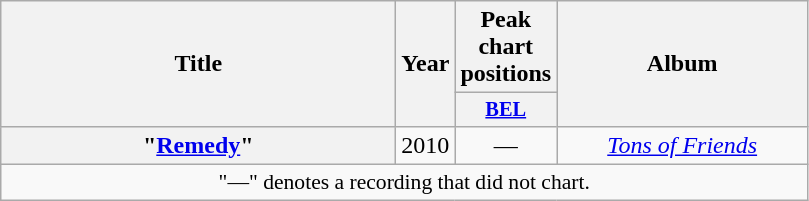<table class="wikitable plainrowheaders" style="text-align:center;">
<tr>
<th scope="col" rowspan="2" style="width:16em;">Title</th>
<th scope="col" rowspan="2">Year</th>
<th scope="col" colspan="1">Peak chart positions</th>
<th scope="col" rowspan="2" style="width:10em;">Album</th>
</tr>
<tr>
<th scope="col" style="width:2.2em;font-size:85%;"><a href='#'>BEL</a><br></th>
</tr>
<tr>
<th scope="row">"<a href='#'>Remedy</a>"<br></th>
<td>2010</td>
<td>—</td>
<td><em><a href='#'>Tons of Friends</a></em></td>
</tr>
<tr>
<td colspan="14" style="font-size:90%">"—" denotes a recording that did not chart.</td>
</tr>
</table>
